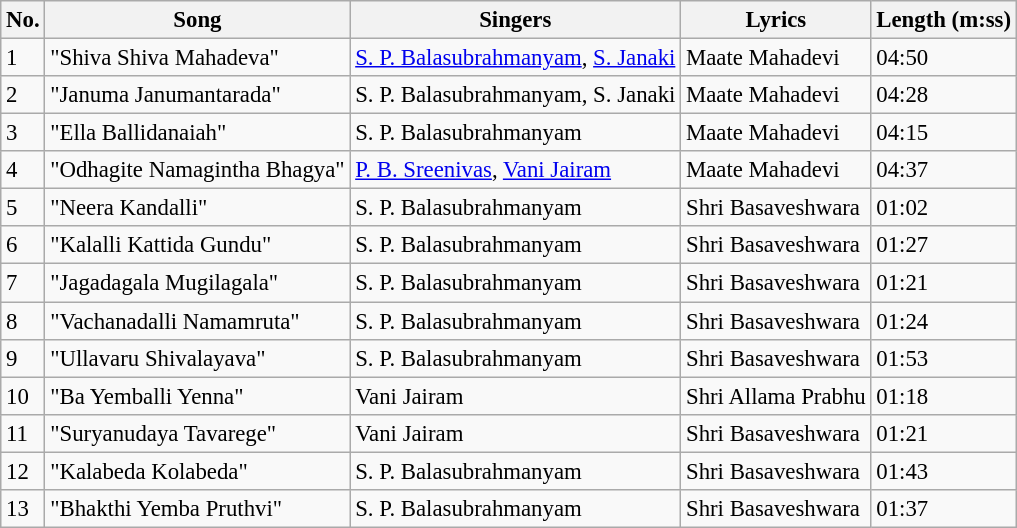<table class="wikitable" style="font-size:95%;">
<tr>
<th>No.</th>
<th>Song</th>
<th>Singers</th>
<th>Lyrics</th>
<th>Length (m:ss)</th>
</tr>
<tr>
<td>1</td>
<td>"Shiva Shiva Mahadeva"</td>
<td><a href='#'>S. P. Balasubrahmanyam</a>, <a href='#'>S. Janaki</a></td>
<td>Maate Mahadevi</td>
<td>04:50</td>
</tr>
<tr>
<td>2</td>
<td>"Januma Janumantarada"</td>
<td>S. P. Balasubrahmanyam, S. Janaki</td>
<td>Maate Mahadevi</td>
<td>04:28</td>
</tr>
<tr>
<td>3</td>
<td>"Ella Ballidanaiah"</td>
<td>S. P. Balasubrahmanyam</td>
<td>Maate Mahadevi</td>
<td>04:15</td>
</tr>
<tr>
<td>4</td>
<td>"Odhagite Namagintha Bhagya"</td>
<td><a href='#'>P. B. Sreenivas</a>, <a href='#'>Vani Jairam</a></td>
<td>Maate Mahadevi</td>
<td>04:37</td>
</tr>
<tr>
<td>5</td>
<td>"Neera Kandalli"</td>
<td>S. P. Balasubrahmanyam</td>
<td>Shri Basaveshwara</td>
<td>01:02</td>
</tr>
<tr>
<td>6</td>
<td>"Kalalli Kattida Gundu"</td>
<td>S. P. Balasubrahmanyam</td>
<td>Shri Basaveshwara</td>
<td>01:27</td>
</tr>
<tr>
<td>7</td>
<td>"Jagadagala Mugilagala"</td>
<td>S. P. Balasubrahmanyam</td>
<td>Shri Basaveshwara</td>
<td>01:21</td>
</tr>
<tr>
<td>8</td>
<td>"Vachanadalli Namamruta"</td>
<td>S. P. Balasubrahmanyam</td>
<td>Shri Basaveshwara</td>
<td>01:24</td>
</tr>
<tr>
<td>9</td>
<td>"Ullavaru Shivalayava"</td>
<td>S. P. Balasubrahmanyam</td>
<td>Shri Basaveshwara</td>
<td>01:53</td>
</tr>
<tr>
<td>10</td>
<td>"Ba Yemballi Yenna"</td>
<td>Vani Jairam</td>
<td>Shri Allama Prabhu</td>
<td>01:18</td>
</tr>
<tr>
<td>11</td>
<td>"Suryanudaya Tavarege"</td>
<td>Vani Jairam</td>
<td>Shri Basaveshwara</td>
<td>01:21</td>
</tr>
<tr>
<td>12</td>
<td>"Kalabeda Kolabeda"</td>
<td>S. P. Balasubrahmanyam</td>
<td>Shri Basaveshwara</td>
<td>01:43</td>
</tr>
<tr>
<td>13</td>
<td>"Bhakthi Yemba Pruthvi"</td>
<td>S. P. Balasubrahmanyam</td>
<td>Shri Basaveshwara</td>
<td>01:37</td>
</tr>
</table>
